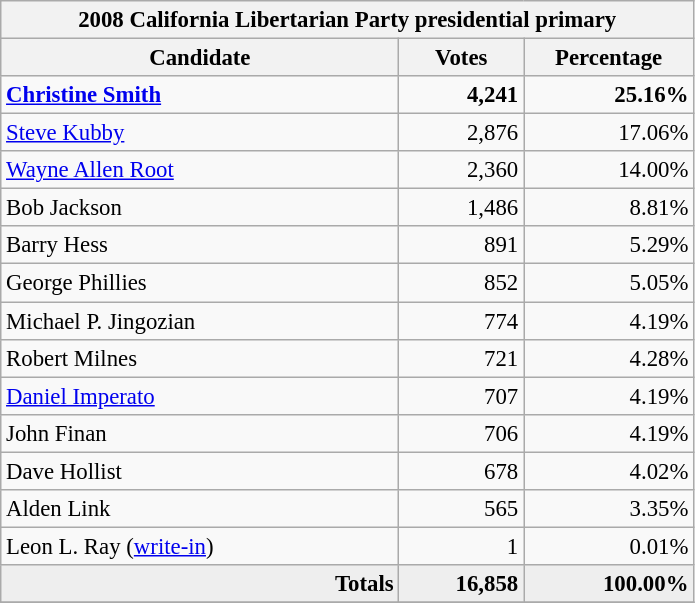<table class="wikitable" style="font-size: 95%;">
<tr>
<th colspan="4">2008 California Libertarian Party presidential primary</th>
</tr>
<tr>
<th style="width: 17em">Candidate</th>
<th style="width: 5em">Votes</th>
<th style="width: 7em">Percentage</th>
</tr>
<tr>
<td><strong><a href='#'>Christine Smith</a></strong></td>
<td align="right"><strong>4,241</strong></td>
<td align="right"><strong>25.16%</strong></td>
</tr>
<tr>
<td><a href='#'>Steve Kubby</a></td>
<td align="right">2,876</td>
<td align="right">17.06%</td>
</tr>
<tr>
<td><a href='#'>Wayne Allen Root</a></td>
<td align="right">2,360</td>
<td align="right">14.00%</td>
</tr>
<tr>
<td>Bob Jackson</td>
<td align="right">1,486</td>
<td align="right">8.81%</td>
</tr>
<tr>
<td>Barry Hess</td>
<td align="right">891</td>
<td align="right">5.29%</td>
</tr>
<tr>
<td>George Phillies</td>
<td align="right">852</td>
<td align="right">5.05%</td>
</tr>
<tr>
<td>Michael P. Jingozian</td>
<td align="right">774</td>
<td align="right">4.19%</td>
</tr>
<tr>
<td>Robert Milnes</td>
<td align="right">721</td>
<td align="right">4.28%</td>
</tr>
<tr>
<td><a href='#'>Daniel Imperato</a></td>
<td align="right">707</td>
<td align="right">4.19%</td>
</tr>
<tr>
<td>John Finan</td>
<td align="right">706</td>
<td align="right">4.19%</td>
</tr>
<tr>
<td>Dave Hollist</td>
<td align="right">678</td>
<td align="right">4.02%</td>
</tr>
<tr>
<td>Alden Link</td>
<td align="right">565</td>
<td align="right">3.35%</td>
</tr>
<tr>
<td>Leon L. Ray (<a href='#'>write-in</a>)</td>
<td align="right">1</td>
<td align="right">0.01%</td>
</tr>
<tr bgcolor="#EEEEEE">
<td align="right"><strong>Totals</strong></td>
<td align="right"><strong>16,858</strong></td>
<td align="right"><strong>100.00%</strong></td>
</tr>
<tr>
</tr>
</table>
